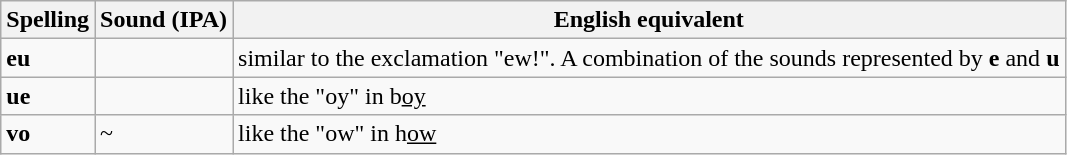<table class="wikitable">
<tr>
<th>Spelling</th>
<th>Sound (IPA)</th>
<th>English equivalent</th>
</tr>
<tr>
<td><strong>eu</strong></td>
<td></td>
<td>similar to the exclamation "ew!". A combination of the sounds represented by <strong>e</strong> and <strong>u</strong></td>
</tr>
<tr>
<td><strong>ue</strong></td>
<td></td>
<td>like the "oy" in b<u>oy</u></td>
</tr>
<tr>
<td><strong>vo</strong></td>
<td> ~ </td>
<td>like the "ow" in h<u>ow</u></td>
</tr>
</table>
